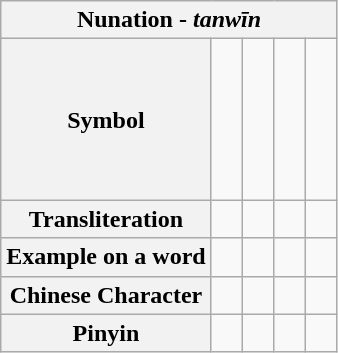<table class="wikitable">
<tr>
<th colspan="5">Nunation - <em>tanwīn</em></th>
</tr>
<tr>
<th>Symbol</th>
<td style="line-height:180%;padding:10px;"><br><span></span><br><br></td>
<td style="line-height:180%;padding:10px;"><br><span></span><br><br></td>
<td style="line-height:180%;padding:10px;"><br><span></span><br><br></td>
<td style="line-height:180%;padding:10px;"><br><span></span></td>
</tr>
<tr style="text-align:center;">
<th>Transliteration</th>
<td colspan="1"><br></td>
<td rowspan="1"><br></td>
<td rowspan="1"><br></td>
<td rowspan="1"><br></td>
</tr>
<tr>
<th>Example on a word</th>
<td><br><span></span></td>
<td><br><span></span></td>
<td><br><span></span></td>
<td><br><span></span></td>
</tr>
<tr>
<th>Chinese Character</th>
<td style="text-align: center; font-size: 200%; line-height: 1em;"></td>
<td style="text-align: center; font-size: 200%; line-height: 1em;"></td>
<td style="text-align: center; font-size: 200%; line-height: 1em;"></td>
<td style="text-align: center; font-size: 200%; line-height: 1em;"></td>
</tr>
<tr>
<th>Pinyin</th>
<td style="text-align: center; font-size: 120%; line-height: 1em;"></td>
<td style="text-align: center; font-size: 120%; line-height: 1em;"></td>
<td style="text-align: center; font-size: 120%; line-height: 1em;"></td>
<td style="text-align: center; font-size: 120%; line-height: 1em;"></td>
</tr>
</table>
